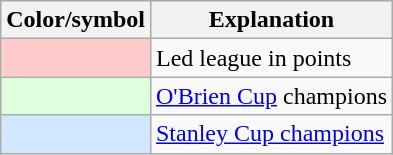<table class="wikitable">
<tr>
<th scope="col">Color/symbol</th>
<th scope="col">Explanation</th>
</tr>
<tr>
<th scope="row"  style="background:#FFCCCC"></th>
<td>Led league in points</td>
</tr>
<tr>
<th scope="row" style="background:#DDFFDD"></th>
<td><a href='#'>O'Brien Cup</a> champions</td>
</tr>
<tr>
<th scope="row" style="background:#D0E7FF"></th>
<td><a href='#'>Stanley Cup champions</a></td>
</tr>
</table>
